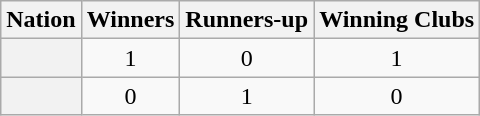<table class="wikitable plainrowheaders sortable">
<tr>
<th scope="col">Nation</th>
<th scope="col">Winners</th>
<th scope="col">Runners-up</th>
<th scope="col">Winning Clubs</th>
</tr>
<tr>
<th scope="row"></th>
<td align=center>1</td>
<td align=center>0</td>
<td align=center>1</td>
</tr>
<tr>
<th scope="row"></th>
<td align=center>0</td>
<td align=center>1</td>
<td align=center>0</td>
</tr>
</table>
